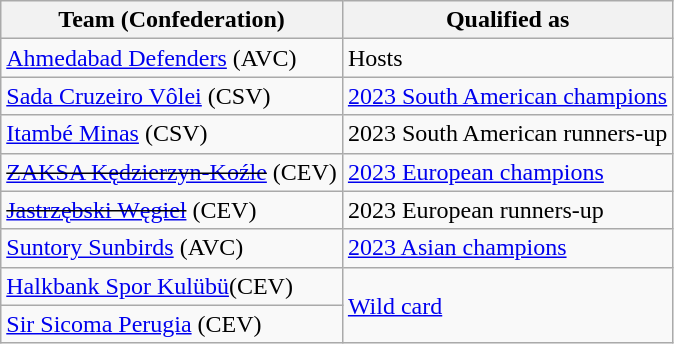<table class="wikitable">
<tr>
<th>Team (Confederation)</th>
<th>Qualified as</th>
</tr>
<tr>
<td> <a href='#'>Ahmedabad Defenders</a> (AVC)</td>
<td>Hosts</td>
</tr>
<tr>
<td> <a href='#'>Sada Cruzeiro Vôlei</a> (CSV)</td>
<td><a href='#'>2023 South American champions</a></td>
</tr>
<tr>
<td> <a href='#'>Itambé Minas</a> (CSV)</td>
<td>2023 South American runners-up</td>
</tr>
<tr>
<td> <s><a href='#'>ZAKSA Kędzierzyn-Koźle</a></s> (CEV)</td>
<td><a href='#'>2023 European champions</a></td>
</tr>
<tr>
<td> <s><a href='#'>Jastrzębski Węgiel</a></s> (CEV)</td>
<td>2023 European runners-up</td>
</tr>
<tr>
<td> <a href='#'>Suntory Sunbirds</a> (AVC)</td>
<td><a href='#'>2023 Asian champions</a></td>
</tr>
<tr>
<td> <a href='#'>Halkbank Spor Kulübü</a>(CEV)</td>
<td rowspan="2"><a href='#'>Wild card</a></td>
</tr>
<tr>
<td> <a href='#'>Sir Sicoma Perugia</a> (CEV)</td>
</tr>
</table>
